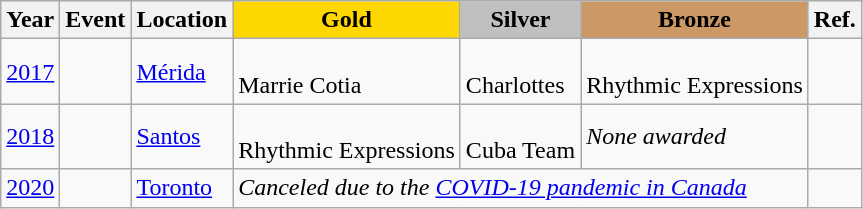<table class="wikitable">
<tr>
<th>Year</th>
<th>Event</th>
<th>Location</th>
<th style="background-color:gold;">Gold</th>
<th style="background-color:silver;">Silver</th>
<th style="background-color:#cc9966;">Bronze</th>
<th>Ref.</th>
</tr>
<tr>
<td><a href='#'>2017</a></td>
<td></td>
<td> <a href='#'>Mérida</a></td>
<td><br>Marrie Cotia</td>
<td><br>Charlottes</td>
<td><br>Rhythmic Expressions</td>
<td></td>
</tr>
<tr>
<td><a href='#'>2018</a></td>
<td></td>
<td> <a href='#'>Santos</a></td>
<td><br>Rhythmic Expressions</td>
<td><br>Cuba Team</td>
<td><em>None awarded</em></td>
<td></td>
</tr>
<tr>
<td><a href='#'>2020</a></td>
<td><s></s></td>
<td> <a href='#'>Toronto</a></td>
<td colspan=3><em>Canceled due to the <a href='#'>COVID-19 pandemic in Canada</a></em></td>
<td></td>
</tr>
</table>
